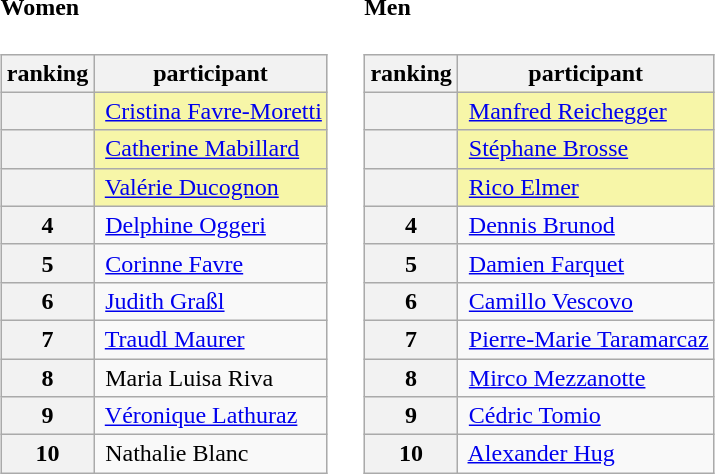<table>
<tr>
<td><br><h4>Women</h4><table class="wikitable">
<tr>
<th>ranking</th>
<th>participant</th>
</tr>
<tr>
<th bgcolor="gold"></th>
<td bgcolor="#F7F6A8"> <a href='#'>Cristina Favre-Moretti</a></td>
</tr>
<tr>
<th bgcolor="silver"></th>
<td bgcolor="#F7F6A8"> <a href='#'>Catherine Mabillard</a></td>
</tr>
<tr>
<th bgcolor="#cc9966"></th>
<td bgcolor="#F7F6A8"> <a href='#'>Valérie Ducognon</a></td>
</tr>
<tr>
<th>4</th>
<td> <a href='#'>Delphine Oggeri</a></td>
</tr>
<tr>
<th>5</th>
<td> <a href='#'>Corinne Favre</a></td>
</tr>
<tr>
<th>6</th>
<td> <a href='#'>Judith Graßl</a></td>
</tr>
<tr>
<th>7</th>
<td> <a href='#'>Traudl Maurer</a></td>
</tr>
<tr>
<th>8</th>
<td> Maria Luisa Riva</td>
</tr>
<tr>
<th>9</th>
<td> <a href='#'>Véronique Lathuraz</a></td>
</tr>
<tr>
<th>10</th>
<td> Nathalie Blanc</td>
</tr>
</table>
</td>
<td></td>
<td><br><h4>Men</h4><table class="wikitable">
<tr>
<th>ranking</th>
<th>participant</th>
</tr>
<tr>
<th bgcolor="gold"></th>
<td bgcolor="#F7F6A8"> <a href='#'>Manfred Reichegger</a></td>
</tr>
<tr>
<th bgcolor="silver"></th>
<td bgcolor="#F7F6A8"> <a href='#'>Stéphane Brosse</a></td>
</tr>
<tr>
<th bgcolor="#cc9966"></th>
<td bgcolor="#F7F6A8"> <a href='#'>Rico Elmer</a></td>
</tr>
<tr>
<th>4</th>
<td> <a href='#'>Dennis Brunod</a></td>
</tr>
<tr>
<th>5</th>
<td> <a href='#'>Damien Farquet</a></td>
</tr>
<tr>
<th>6</th>
<td> <a href='#'>Camillo Vescovo</a></td>
</tr>
<tr>
<th>7</th>
<td> <a href='#'>Pierre-Marie Taramarcaz</a></td>
</tr>
<tr>
<th>8</th>
<td> <a href='#'>Mirco Mezzanotte</a></td>
</tr>
<tr>
<th>9</th>
<td> <a href='#'>Cédric Tomio</a></td>
</tr>
<tr>
<th>10</th>
<td> <a href='#'>Alexander Hug</a></td>
</tr>
</table>
</td>
</tr>
</table>
